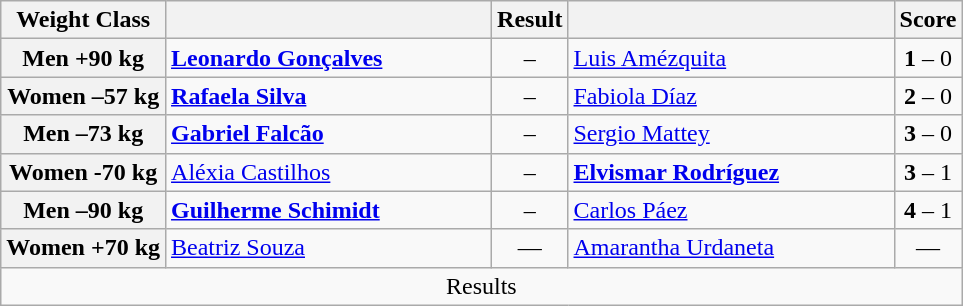<table class="wikitable">
<tr>
<th>Weight Class</th>
<th style="width:210px;"></th>
<th>Result</th>
<th style="width:210px;"></th>
<th>Score</th>
</tr>
<tr>
<th>Men +90 kg</th>
<td><strong><a href='#'>Leonardo Gonçalves</a></strong></td>
<td align=center><strong></strong> – </td>
<td><a href='#'>Luis Amézquita</a></td>
<td align=center><strong>1</strong> – 0</td>
</tr>
<tr>
<th>Women –57 kg</th>
<td><strong><a href='#'>Rafaela Silva</a></strong></td>
<td align=center><strong></strong> – </td>
<td><a href='#'>Fabiola Díaz</a></td>
<td align=center><strong>2</strong> – 0</td>
</tr>
<tr>
<th>Men –73 kg</th>
<td><strong><a href='#'>Gabriel Falcão</a></strong></td>
<td align=center><strong></strong> – </td>
<td><a href='#'>Sergio Mattey</a></td>
<td align=center><strong>3</strong> – 0</td>
</tr>
<tr>
<th>Women -70 kg</th>
<td><a href='#'>Aléxia Castilhos</a></td>
<td align=center> – <strong></strong></td>
<td><strong><a href='#'>Elvismar Rodríguez</a></strong></td>
<td align=center><strong>3</strong> – 1</td>
</tr>
<tr>
<th>Men –90 kg</th>
<td><strong><a href='#'>Guilherme Schimidt</a></strong></td>
<td align=center><strong></strong> – </td>
<td><a href='#'>Carlos Páez</a></td>
<td align=center><strong>4</strong> – 1</td>
</tr>
<tr>
<th>Women +70 kg</th>
<td><a href='#'>Beatriz Souza</a></td>
<td align=center>—</td>
<td><a href='#'>Amarantha Urdaneta</a></td>
<td align=center>—</td>
</tr>
<tr>
<td align=center colspan=5>Results</td>
</tr>
</table>
